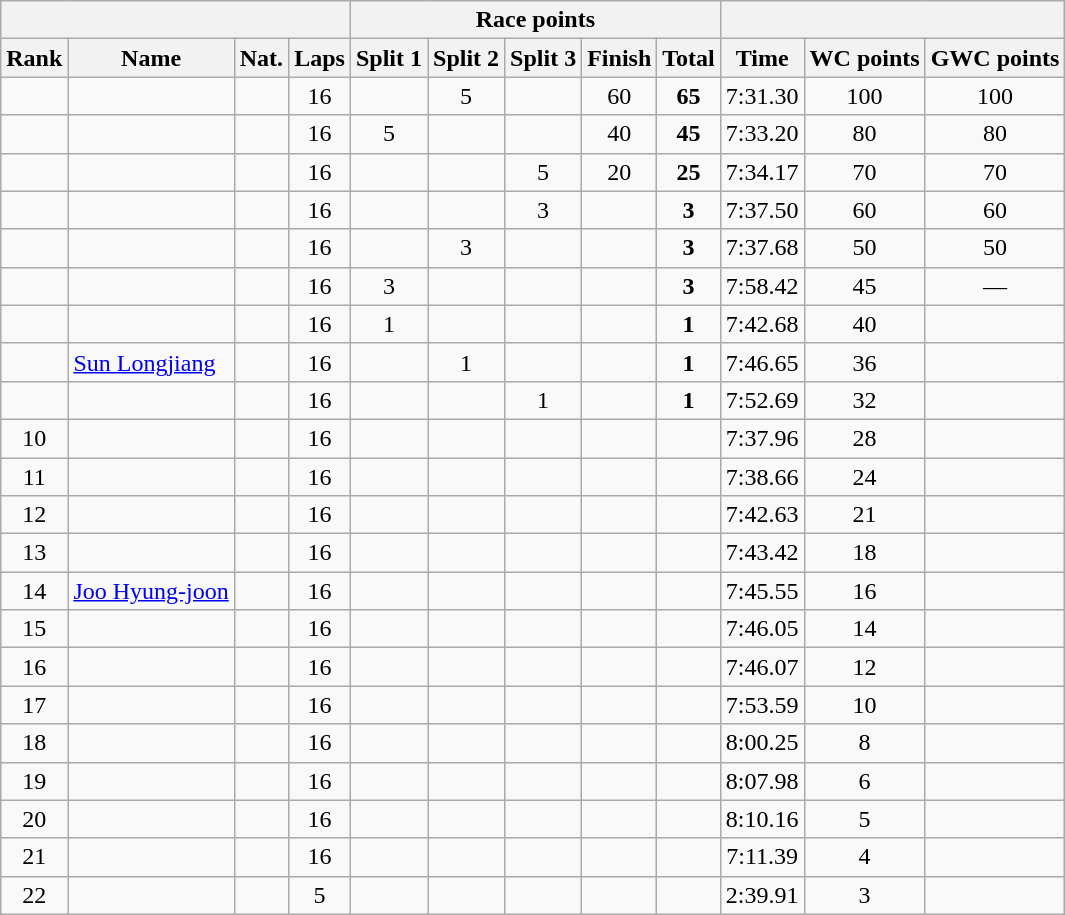<table class="wikitable sortable" style="text-align:center">
<tr>
<th colspan=4></th>
<th colspan=5>Race points</th>
<th colspan=3></th>
</tr>
<tr>
<th>Rank</th>
<th>Name</th>
<th>Nat.</th>
<th>Laps</th>
<th>Split 1</th>
<th>Split 2</th>
<th>Split 3</th>
<th>Finish</th>
<th>Total</th>
<th>Time</th>
<th>WC points</th>
<th>GWC points</th>
</tr>
<tr>
<td></td>
<td align=left></td>
<td></td>
<td>16</td>
<td></td>
<td>5</td>
<td></td>
<td>60</td>
<td><strong>65</strong></td>
<td>7:31.30</td>
<td>100</td>
<td>100</td>
</tr>
<tr>
<td></td>
<td align=left></td>
<td></td>
<td>16</td>
<td>5</td>
<td></td>
<td></td>
<td>40</td>
<td><strong>45</strong></td>
<td>7:33.20</td>
<td>80</td>
<td>80</td>
</tr>
<tr>
<td></td>
<td align=left></td>
<td></td>
<td>16</td>
<td></td>
<td></td>
<td>5</td>
<td>20</td>
<td><strong>25</strong></td>
<td>7:34.17</td>
<td>70</td>
<td>70</td>
</tr>
<tr>
<td></td>
<td align=left></td>
<td></td>
<td>16</td>
<td></td>
<td></td>
<td>3</td>
<td></td>
<td><strong>3</strong></td>
<td>7:37.50</td>
<td>60</td>
<td>60</td>
</tr>
<tr>
<td></td>
<td align=left></td>
<td></td>
<td>16</td>
<td></td>
<td>3</td>
<td></td>
<td></td>
<td><strong>3</strong></td>
<td>7:37.68</td>
<td>50</td>
<td>50</td>
</tr>
<tr>
<td></td>
<td align=left></td>
<td></td>
<td>16</td>
<td>3</td>
<td></td>
<td></td>
<td></td>
<td><strong>3</strong></td>
<td>7:58.42</td>
<td>45</td>
<td>—</td>
</tr>
<tr>
<td></td>
<td align=left></td>
<td></td>
<td>16</td>
<td>1</td>
<td></td>
<td></td>
<td></td>
<td><strong>1</strong></td>
<td>7:42.68</td>
<td>40</td>
<td></td>
</tr>
<tr>
<td></td>
<td align=left><a href='#'>Sun Longjiang</a></td>
<td></td>
<td>16</td>
<td></td>
<td>1</td>
<td></td>
<td></td>
<td><strong>1</strong></td>
<td>7:46.65</td>
<td>36</td>
<td></td>
</tr>
<tr>
<td></td>
<td align=left></td>
<td></td>
<td>16</td>
<td></td>
<td></td>
<td>1</td>
<td></td>
<td><strong>1</strong></td>
<td>7:52.69</td>
<td>32</td>
<td></td>
</tr>
<tr>
<td>10</td>
<td align=left></td>
<td></td>
<td>16</td>
<td></td>
<td></td>
<td></td>
<td></td>
<td></td>
<td>7:37.96</td>
<td>28</td>
<td></td>
</tr>
<tr>
<td>11</td>
<td align=left></td>
<td></td>
<td>16</td>
<td></td>
<td></td>
<td></td>
<td></td>
<td></td>
<td>7:38.66</td>
<td>24</td>
<td></td>
</tr>
<tr>
<td>12</td>
<td align=left></td>
<td></td>
<td>16</td>
<td></td>
<td></td>
<td></td>
<td></td>
<td></td>
<td>7:42.63</td>
<td>21</td>
<td></td>
</tr>
<tr>
<td>13</td>
<td align=left></td>
<td></td>
<td>16</td>
<td></td>
<td></td>
<td></td>
<td></td>
<td></td>
<td>7:43.42</td>
<td>18</td>
<td></td>
</tr>
<tr>
<td>14</td>
<td align=left><a href='#'>Joo Hyung-joon</a></td>
<td></td>
<td>16</td>
<td></td>
<td></td>
<td></td>
<td></td>
<td></td>
<td>7:45.55</td>
<td>16</td>
<td></td>
</tr>
<tr>
<td>15</td>
<td align=left></td>
<td></td>
<td>16</td>
<td></td>
<td></td>
<td></td>
<td></td>
<td></td>
<td>7:46.05</td>
<td>14</td>
<td></td>
</tr>
<tr>
<td>16</td>
<td align=left></td>
<td></td>
<td>16</td>
<td></td>
<td></td>
<td></td>
<td></td>
<td></td>
<td>7:46.07</td>
<td>12</td>
<td></td>
</tr>
<tr>
<td>17</td>
<td align=left></td>
<td></td>
<td>16</td>
<td></td>
<td></td>
<td></td>
<td></td>
<td></td>
<td>7:53.59</td>
<td>10</td>
<td></td>
</tr>
<tr>
<td>18</td>
<td align=left></td>
<td></td>
<td>16</td>
<td></td>
<td></td>
<td></td>
<td></td>
<td></td>
<td>8:00.25</td>
<td>8</td>
<td></td>
</tr>
<tr>
<td>19</td>
<td align=left></td>
<td></td>
<td>16</td>
<td></td>
<td></td>
<td></td>
<td></td>
<td></td>
<td>8:07.98</td>
<td>6</td>
<td></td>
</tr>
<tr>
<td>20</td>
<td align=left></td>
<td></td>
<td>16</td>
<td></td>
<td></td>
<td></td>
<td></td>
<td></td>
<td>8:10.16</td>
<td>5</td>
<td></td>
</tr>
<tr>
<td>21</td>
<td align=left></td>
<td></td>
<td>16</td>
<td></td>
<td></td>
<td></td>
<td></td>
<td></td>
<td>7:11.39</td>
<td>4</td>
<td></td>
</tr>
<tr>
<td>22</td>
<td align=left></td>
<td></td>
<td>5</td>
<td></td>
<td></td>
<td></td>
<td></td>
<td></td>
<td>2:39.91</td>
<td>3</td>
<td></td>
</tr>
</table>
